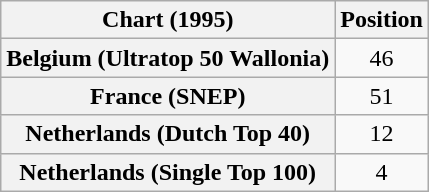<table class="wikitable sortable plainrowheaders" style="text-align:center">
<tr>
<th>Chart (1995)</th>
<th>Position</th>
</tr>
<tr>
<th scope="row">Belgium (Ultratop 50 Wallonia)</th>
<td align="center">46</td>
</tr>
<tr>
<th scope="row">France (SNEP)</th>
<td align="center">51</td>
</tr>
<tr>
<th scope="row">Netherlands (Dutch Top 40)</th>
<td>12</td>
</tr>
<tr>
<th scope="row">Netherlands (Single Top 100)</th>
<td>4</td>
</tr>
</table>
